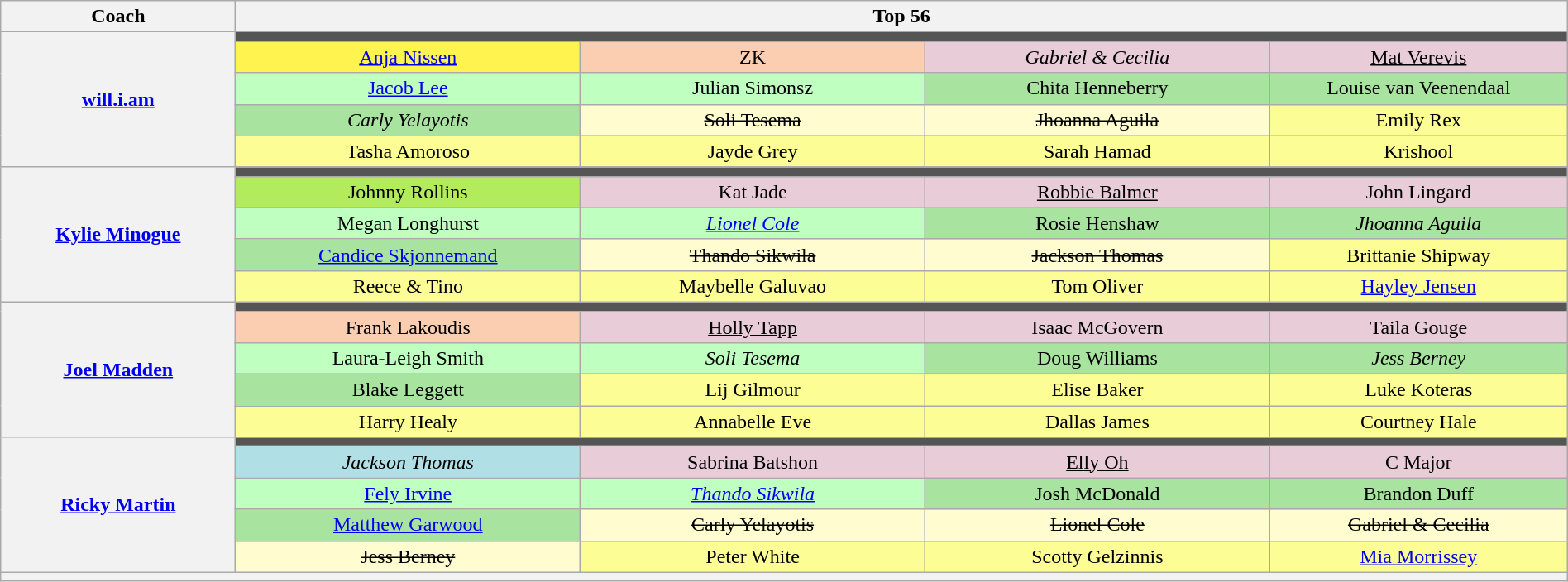<table class="wikitable" style="text-align:center; width:100%;">
<tr>
<th style="width:15%;">Coach</th>
<th style="width:85%;" colspan="4">Top 56</th>
</tr>
<tr>
<th rowspan="5"><a href='#'>will.i.am</a></th>
<td colspan="4" style="background:#555;"></td>
</tr>
<tr>
<td width="17%" style="background:#FFF44F;"><a href='#'>Anja Nissen</a></td>
<td width="17%" style="background:#FBCEB1;">ZK</td>
<td width="17%" style="background:#E8CCD7;"><em>Gabriel & Cecilia</em></td>
<td width="17%" style="background:#E8CCD7;"><u>Mat Verevis</u></td>
</tr>
<tr>
<td style="background:#BFFFC0;"><a href='#'>Jacob Lee</a></td>
<td style="background:#BFFFC0;">Julian Simonsz</td>
<td style="background:#A8E4A0;">Chita Henneberry</td>
<td style="background:#A8E4A0;">Louise van Veenendaal</td>
</tr>
<tr>
<td style="background:#A8E4A0;"><em>Carly Yelayotis</em></td>
<td style="background:#FFFDD0;"><s>Soli Tesema</s></td>
<td style="background:#FFFDD0;"><s>Jhoanna Aguila</s></td>
<td style="background:#FDFD96;">Emily Rex</td>
</tr>
<tr>
<td style="background:#FDFD96;">Tasha Amoroso</td>
<td style="background:#FDFD96;">Jayde Grey</td>
<td style="background:#FDFD96;">Sarah Hamad</td>
<td style="background:#FDFD96;">Krishool</td>
</tr>
<tr>
<th rowspan="5"><a href='#'>Kylie Minogue</a></th>
<td colspan="4" style="background:#555;"></td>
</tr>
<tr>
<td width="22%;" style="background:#B2EC5D;">Johnny Rollins</td>
<td width="22%;" style="background:#E8CCD7;">Kat Jade</td>
<td width="22%;" style="background:#E8CCD7;"><u>Robbie Balmer</u></td>
<td width="22%;" style="background:#E8CCD7;">John Lingard</td>
</tr>
<tr>
<td style="background:#BFFFC0;">Megan Longhurst</td>
<td style="background:#BFFFC0;"><em><a href='#'>Lionel Cole</a></em></td>
<td style="background:#A8E4A0;">Rosie Henshaw</td>
<td style="background:#A8E4A0;"><em>Jhoanna Aguila</em></td>
</tr>
<tr>
<td style="background:#A8E4A0;"><a href='#'>Candice Skjonnemand</a></td>
<td style="background:#FFFDD0;"><s>Thando Sikwila</s></td>
<td style="background:#FFFDD0;"><s>Jackson Thomas</s></td>
<td style="background:#FDFD96;">Brittanie Shipway</td>
</tr>
<tr>
<td style="background:#FDFD96;">Reece & Tino</td>
<td style="background:#FDFD96;">Maybelle Galuvao</td>
<td style="background:#FDFD96;">Tom Oliver</td>
<td style="background:#FDFD96;"><a href='#'>Hayley Jensen</a></td>
</tr>
<tr>
<th rowspan="5"><a href='#'>Joel Madden</a></th>
<td colspan="4" style="background:#555;"></td>
</tr>
<tr>
<td width="22%;" style="background:#FBCEB1;">Frank Lakoudis</td>
<td width="22%;" style="background:#E8CCD7;"><u>Holly Tapp</u></td>
<td width="22%;" style="background:#E8CCD7;">Isaac McGovern</td>
<td width="22%;" style="background:#E8CCD7;">Taila Gouge</td>
</tr>
<tr>
<td style="background:#BFFFC0;">Laura-Leigh Smith</td>
<td style="background:#BFFFC0;"><em>Soli Tesema</em></td>
<td style="background:#A8E4A0;">Doug Williams</td>
<td style="background:#A8E4A0;"><em>Jess Berney</em></td>
</tr>
<tr>
<td style="background:#A8E4A0;">Blake Leggett</td>
<td style="background:#FDFD96;">Lij Gilmour</td>
<td style="background:#FDFD96;">Elise Baker</td>
<td style="background:#FDFD96;">Luke Koteras</td>
</tr>
<tr>
<td style="background:#FDFD96;">Harry Healy</td>
<td style="background:#FDFD96;">Annabelle Eve</td>
<td style="background:#FDFD96;">Dallas James</td>
<td style="background:#FDFD96;">Courtney Hale</td>
</tr>
<tr>
<th rowspan="5"><a href='#'>Ricky Martin</a></th>
<td colspan="4" style="background:#555;"></td>
</tr>
<tr>
<td width="22%;" style="background:#B0E0E6;"><em>Jackson Thomas</em></td>
<td width="22%;" style="background:#E8CCD7;">Sabrina Batshon</td>
<td width="22%;" style="background:#E8CCD7;"><u>Elly Oh</u></td>
<td width="22%;" style="background:#E8CCD7;">C Major</td>
</tr>
<tr>
<td style="background:#BFFFC0;"><a href='#'>Fely Irvine</a></td>
<td style="background:#BFFFC0;"><em><a href='#'>Thando Sikwila</a></em></td>
<td style="background:#A8E4A0;">Josh McDonald</td>
<td style="background:#A8E4A0;">Brandon Duff</td>
</tr>
<tr>
<td style="background:#A8E4A0;"><a href='#'>Matthew Garwood</a></td>
<td style="background:#FFFDD0;"><s>Carly Yelayotis</s></td>
<td style="background:#FFFDD0;"><s>Lionel Cole</s></td>
<td style="background:#FFFDD0;"><s>Gabriel & Cecilia</s></td>
</tr>
<tr>
<td style="background:#FFFDD0;"><s>Jess Berney</s></td>
<td style="background:#FDFD96;">Peter White</td>
<td style="background:#FDFD96;">Scotty Gelzinnis</td>
<td style="background:#FDFD96;"><a href='#'>Mia Morrissey</a></td>
</tr>
<tr>
<th style="font-size:90%; line-height:12px;" colspan="6"><small></small></th>
</tr>
</table>
